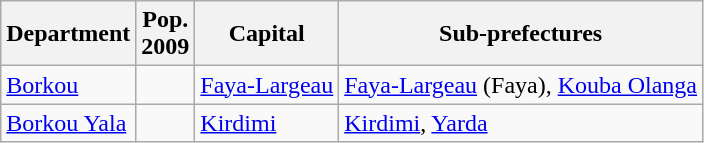<table class="wikitable">
<tr>
<th>Department</th>
<th>Pop.<br>2009</th>
<th>Capital</th>
<th>Sub-prefectures</th>
</tr>
<tr>
<td><a href='#'>Borkou</a></td>
<td align="right"></td>
<td><a href='#'>Faya-Largeau</a></td>
<td><a href='#'>Faya-Largeau</a> (Faya), <a href='#'>Kouba Olanga</a></td>
</tr>
<tr>
<td><a href='#'>Borkou Yala</a></td>
<td align="right"></td>
<td><a href='#'>Kirdimi</a></td>
<td><a href='#'>Kirdimi</a>, <a href='#'>Yarda</a></td>
</tr>
</table>
